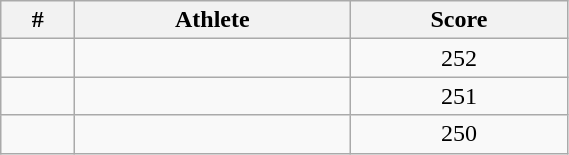<table class="wikitable" width=30% style="font-size:100%; text-align:center;">
<tr>
<th>#</th>
<th>Athlete</th>
<th>Score</th>
</tr>
<tr>
<td></td>
<td align=left></td>
<td>252</td>
</tr>
<tr>
<td></td>
<td align=left></td>
<td>251</td>
</tr>
<tr>
<td></td>
<td align=left></td>
<td>250</td>
</tr>
</table>
